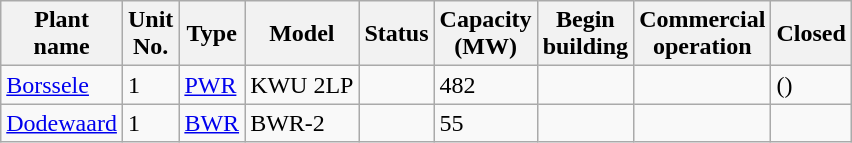<table class="wikitable sortable mw-datatable">
<tr>
<th>Plant<br>name</th>
<th>Unit<br>No.</th>
<th>Type</th>
<th>Model</th>
<th>Status</th>
<th>Capacity<br>(MW)</th>
<th>Begin<br>building</th>
<th>Commercial<br>operation</th>
<th>Closed</th>
</tr>
<tr>
<td><a href='#'>Borssele</a></td>
<td>1</td>
<td><a href='#'>PWR</a></td>
<td>KWU 2LP</td>
<td></td>
<td>482</td>
<td></td>
<td></td>
<td>()</td>
</tr>
<tr>
<td><a href='#'>Dodewaard</a></td>
<td>1</td>
<td><a href='#'>BWR</a></td>
<td>BWR-2</td>
<td></td>
<td>55</td>
<td></td>
<td></td>
<td></td>
</tr>
</table>
